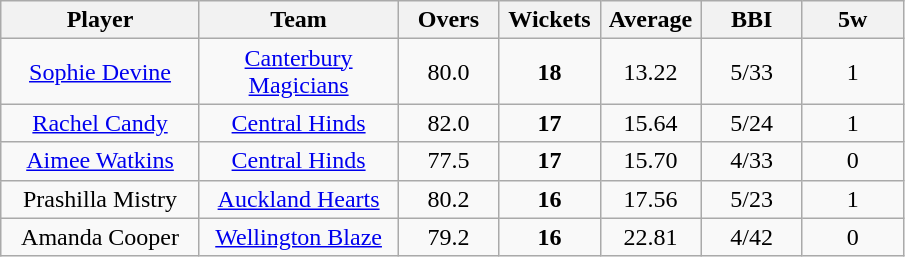<table class="wikitable" style="text-align:center">
<tr>
<th width=125>Player</th>
<th width=125>Team</th>
<th width=60>Overs</th>
<th width=60>Wickets</th>
<th width=60>Average</th>
<th width=60>BBI</th>
<th width=60>5w</th>
</tr>
<tr>
<td><a href='#'>Sophie Devine</a></td>
<td><a href='#'>Canterbury Magicians</a></td>
<td>80.0</td>
<td><strong>18</strong></td>
<td>13.22</td>
<td>5/33</td>
<td>1</td>
</tr>
<tr>
<td><a href='#'>Rachel Candy</a></td>
<td><a href='#'>Central Hinds</a></td>
<td>82.0</td>
<td><strong>17</strong></td>
<td>15.64</td>
<td>5/24</td>
<td>1</td>
</tr>
<tr>
<td><a href='#'>Aimee Watkins</a></td>
<td><a href='#'>Central Hinds</a></td>
<td>77.5</td>
<td><strong>17</strong></td>
<td>15.70</td>
<td>4/33</td>
<td>0</td>
</tr>
<tr>
<td>Prashilla Mistry</td>
<td><a href='#'>Auckland Hearts</a></td>
<td>80.2</td>
<td><strong>16</strong></td>
<td>17.56</td>
<td>5/23</td>
<td>1</td>
</tr>
<tr>
<td>Amanda Cooper</td>
<td><a href='#'>Wellington Blaze</a></td>
<td>79.2</td>
<td><strong>16</strong></td>
<td>22.81</td>
<td>4/42</td>
<td>0</td>
</tr>
</table>
